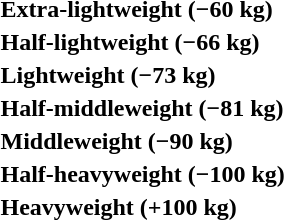<table>
<tr>
<th rowspan=2 style="text-align:left;">Extra-lightweight (−60 kg)</th>
<td rowspan=2></td>
<td rowspan=2></td>
<td></td>
</tr>
<tr>
<td></td>
</tr>
<tr>
<th rowspan=2 style="text-align:left;">Half-lightweight (−66 kg)</th>
<td rowspan=2></td>
<td rowspan=2></td>
<td></td>
</tr>
<tr>
<td></td>
</tr>
<tr>
<th rowspan=2 style="text-align:left;">Lightweight (−73 kg)</th>
<td rowspan=2></td>
<td rowspan=2></td>
<td></td>
</tr>
<tr>
<td></td>
</tr>
<tr>
<th rowspan=2 style="text-align:left;">Half-middleweight (−81 kg)</th>
<td rowspan=2></td>
<td rowspan=2></td>
<td></td>
</tr>
<tr>
<td></td>
</tr>
<tr>
<th rowspan=2 style="text-align:left;">Middleweight (−90 kg)</th>
<td rowspan=2></td>
<td rowspan=2></td>
<td></td>
</tr>
<tr>
<td></td>
</tr>
<tr>
<th rowspan=2 style="text-align:left;">Half-heavyweight (−100 kg)</th>
<td rowspan=2></td>
<td rowspan=2></td>
<td></td>
</tr>
<tr>
<td></td>
</tr>
<tr>
<th rowspan=2 style="text-align:left;">Heavyweight (+100 kg)</th>
<td rowspan=2></td>
<td rowspan=2></td>
<td></td>
</tr>
<tr>
<td></td>
</tr>
</table>
